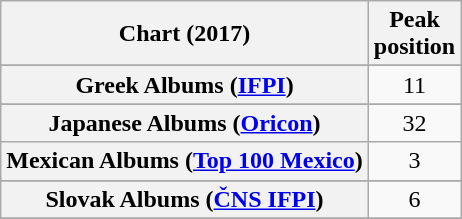<table class="wikitable sortable plainrowheaders" style="text-align:center">
<tr>
<th scope="col">Chart (2017)</th>
<th scope="col">Peak<br> position</th>
</tr>
<tr>
</tr>
<tr>
</tr>
<tr>
</tr>
<tr>
</tr>
<tr>
</tr>
<tr>
</tr>
<tr>
</tr>
<tr>
</tr>
<tr>
</tr>
<tr>
</tr>
<tr>
</tr>
<tr>
<th scope="row">Greek Albums (<a href='#'>IFPI</a>)</th>
<td>11</td>
</tr>
<tr>
</tr>
<tr>
</tr>
<tr>
</tr>
<tr>
<th scope="row">Japanese Albums (<a href='#'>Oricon</a>)</th>
<td style="text-align:center;">32</td>
</tr>
<tr>
<th scope="row">Mexican Albums (<a href='#'>Top 100 Mexico</a>)</th>
<td>3</td>
</tr>
<tr>
</tr>
<tr>
</tr>
<tr>
</tr>
<tr>
</tr>
<tr>
</tr>
<tr>
<th scope="row">Slovak Albums (<a href='#'>ČNS IFPI</a>)</th>
<td>6</td>
</tr>
<tr>
</tr>
<tr>
</tr>
<tr>
</tr>
<tr>
</tr>
<tr>
</tr>
<tr>
</tr>
<tr>
</tr>
</table>
